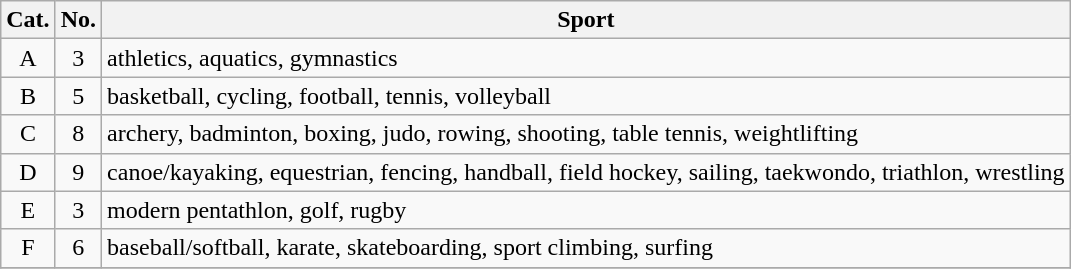<table class="wikitable">
<tr>
<th>Cat.</th>
<th>No.</th>
<th>Sport</th>
</tr>
<tr>
<td align=center>A</td>
<td align=center>3</td>
<td>athletics, aquatics, gymnastics</td>
</tr>
<tr>
<td align=center>B</td>
<td align=center>5</td>
<td>basketball, cycling, football, tennis, volleyball</td>
</tr>
<tr>
<td align=center>C</td>
<td align=center>8</td>
<td>archery, badminton, boxing, judo, rowing, shooting, table tennis, weightlifting</td>
</tr>
<tr>
<td align=center>D</td>
<td align=center>9</td>
<td>canoe/kayaking, equestrian, fencing, handball, field hockey, sailing, taekwondo, triathlon, wrestling</td>
</tr>
<tr>
<td align=center>E</td>
<td align=center>3</td>
<td>modern pentathlon, golf, rugby</td>
</tr>
<tr>
<td align=center>F</td>
<td align=center>6</td>
<td>baseball/softball, karate, skateboarding, sport climbing, surfing</td>
</tr>
<tr>
</tr>
</table>
